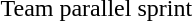<table>
<tr>
<td>Team parallel sprint</td>
<td colspan="2"></td>
<td colspan="2"></td>
<td colspan="2"></td>
</tr>
</table>
